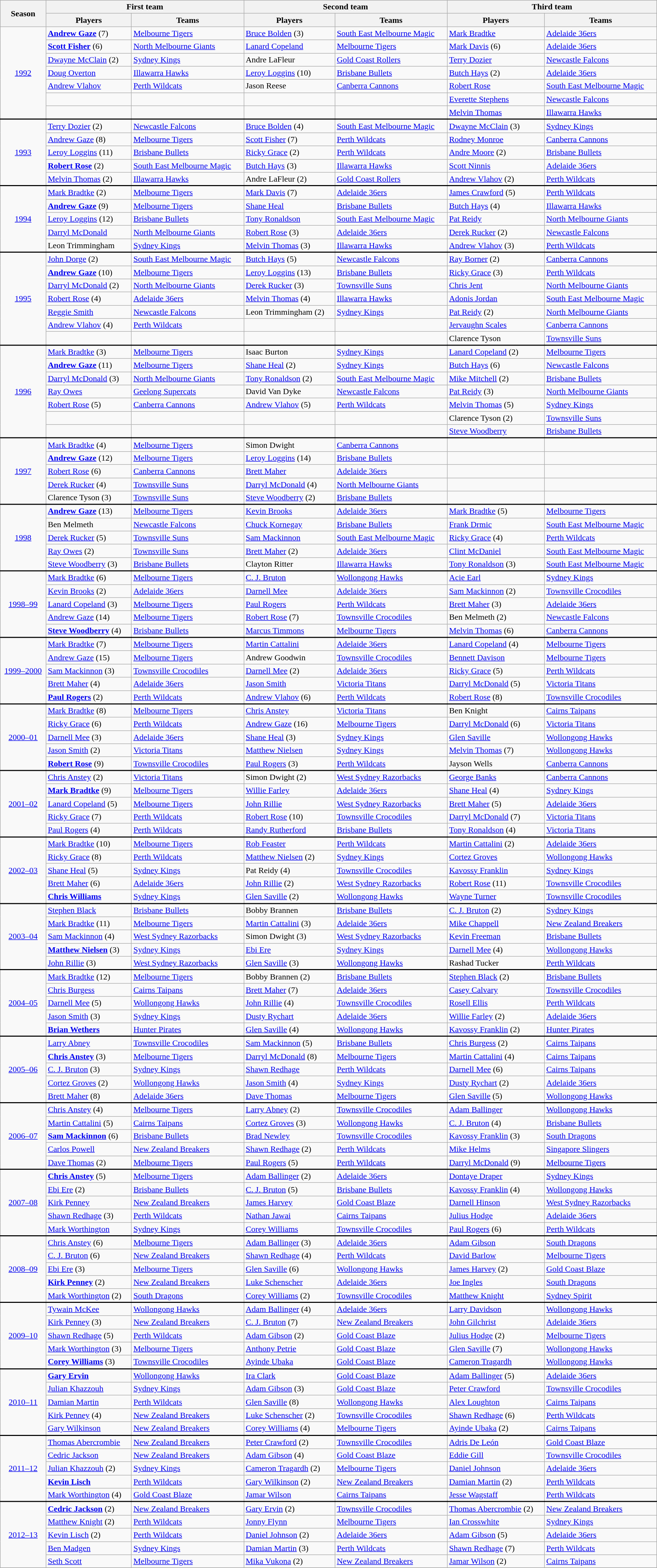<table class="wikitable" style="width:100%">
<tr>
<th rowspan=2>Season</th>
<th colspan=2>First team</th>
<th colspan=2>Second team</th>
<th colspan=2>Third team</th>
</tr>
<tr>
<th>Players</th>
<th>Teams</th>
<th>Players</th>
<th>Teams</th>
<th>Players</th>
<th>Teams</th>
</tr>
<tr>
<td rowspan="7" style="text-align:center;"><a href='#'>1992</a></td>
<td><strong><a href='#'>Andrew Gaze</a></strong> (7)</td>
<td><a href='#'>Melbourne Tigers</a></td>
<td><a href='#'>Bruce Bolden</a> (3)</td>
<td><a href='#'>South East Melbourne Magic</a></td>
<td><a href='#'>Mark Bradtke</a></td>
<td><a href='#'>Adelaide 36ers</a></td>
</tr>
<tr>
<td><strong><a href='#'>Scott Fisher</a></strong> (6)</td>
<td><a href='#'>North Melbourne Giants</a></td>
<td><a href='#'>Lanard Copeland</a></td>
<td><a href='#'>Melbourne Tigers</a></td>
<td><a href='#'>Mark Davis</a> (6)</td>
<td><a href='#'>Adelaide 36ers</a></td>
</tr>
<tr>
<td><a href='#'>Dwayne McClain</a> (2)</td>
<td><a href='#'>Sydney Kings</a></td>
<td>Andre LaFleur</td>
<td><a href='#'>Gold Coast Rollers</a></td>
<td><a href='#'>Terry Dozier</a></td>
<td><a href='#'>Newcastle Falcons</a></td>
</tr>
<tr>
<td><a href='#'>Doug Overton</a></td>
<td><a href='#'>Illawarra Hawks</a></td>
<td><a href='#'>Leroy Loggins</a> (10)</td>
<td><a href='#'>Brisbane Bullets</a></td>
<td><a href='#'>Butch Hays</a> (2)</td>
<td><a href='#'>Adelaide 36ers</a></td>
</tr>
<tr>
<td><a href='#'>Andrew Vlahov</a></td>
<td><a href='#'>Perth Wildcats</a></td>
<td>Jason Reese</td>
<td><a href='#'>Canberra Cannons</a></td>
<td><a href='#'>Robert Rose</a></td>
<td><a href='#'>South East Melbourne Magic</a></td>
</tr>
<tr>
<td></td>
<td></td>
<td></td>
<td></td>
<td><a href='#'>Everette Stephens</a></td>
<td><a href='#'>Newcastle Falcons</a></td>
</tr>
<tr>
<td></td>
<td></td>
<td></td>
<td></td>
<td><a href='#'>Melvin Thomas</a></td>
<td><a href='#'>Illawarra Hawks</a></td>
</tr>
<tr style="border-top:2px solid black">
<td rowspan="5" style="text-align:center;"><a href='#'>1993</a></td>
<td><a href='#'>Terry Dozier</a> (2)</td>
<td><a href='#'>Newcastle Falcons</a></td>
<td><a href='#'>Bruce Bolden</a> (4)</td>
<td><a href='#'>South East Melbourne Magic</a></td>
<td><a href='#'>Dwayne McClain</a> (3)</td>
<td><a href='#'>Sydney Kings</a></td>
</tr>
<tr>
<td><a href='#'>Andrew Gaze</a> (8)</td>
<td><a href='#'>Melbourne Tigers</a></td>
<td><a href='#'>Scott Fisher</a> (7)</td>
<td><a href='#'>Perth Wildcats</a></td>
<td><a href='#'>Rodney Monroe</a></td>
<td><a href='#'>Canberra Cannons</a></td>
</tr>
<tr>
<td><a href='#'>Leroy Loggins</a> (11)</td>
<td><a href='#'>Brisbane Bullets</a></td>
<td><a href='#'>Ricky Grace</a> (2)</td>
<td><a href='#'>Perth Wildcats</a></td>
<td><a href='#'>Andre Moore</a> (2)</td>
<td><a href='#'>Brisbane Bullets</a></td>
</tr>
<tr>
<td><strong><a href='#'>Robert Rose</a></strong> (2)</td>
<td><a href='#'>South East Melbourne Magic</a></td>
<td><a href='#'>Butch Hays</a> (3)</td>
<td><a href='#'>Illawarra Hawks</a></td>
<td><a href='#'>Scott Ninnis</a></td>
<td><a href='#'>Adelaide 36ers</a></td>
</tr>
<tr>
<td><a href='#'>Melvin Thomas</a> (2)</td>
<td><a href='#'>Illawarra Hawks</a></td>
<td>Andre LaFleur (2)</td>
<td><a href='#'>Gold Coast Rollers</a></td>
<td><a href='#'>Andrew Vlahov</a> (2)</td>
<td><a href='#'>Perth Wildcats</a></td>
</tr>
<tr style="border-top:2px solid black">
<td rowspan="5" style="text-align:center;"><a href='#'>1994</a></td>
<td><a href='#'>Mark Bradtke</a> (2)</td>
<td><a href='#'>Melbourne Tigers</a></td>
<td><a href='#'>Mark Davis</a> (7)</td>
<td><a href='#'>Adelaide 36ers</a></td>
<td><a href='#'>James Crawford</a> (5)</td>
<td><a href='#'>Perth Wildcats</a></td>
</tr>
<tr>
<td><strong><a href='#'>Andrew Gaze</a></strong> (9)</td>
<td><a href='#'>Melbourne Tigers</a></td>
<td><a href='#'>Shane Heal</a></td>
<td><a href='#'>Brisbane Bullets</a></td>
<td><a href='#'>Butch Hays</a> (4)</td>
<td><a href='#'>Illawarra Hawks</a></td>
</tr>
<tr>
<td><a href='#'>Leroy Loggins</a> (12)</td>
<td><a href='#'>Brisbane Bullets</a></td>
<td><a href='#'>Tony Ronaldson</a></td>
<td><a href='#'>South East Melbourne Magic</a></td>
<td><a href='#'>Pat Reidy</a></td>
<td><a href='#'>North Melbourne Giants</a></td>
</tr>
<tr>
<td><a href='#'>Darryl McDonald</a></td>
<td><a href='#'>North Melbourne Giants</a></td>
<td><a href='#'>Robert Rose</a> (3)</td>
<td><a href='#'>Adelaide 36ers</a></td>
<td><a href='#'>Derek Rucker</a> (2)</td>
<td><a href='#'>Newcastle Falcons</a></td>
</tr>
<tr>
<td>Leon Trimmingham</td>
<td><a href='#'>Sydney Kings</a></td>
<td><a href='#'>Melvin Thomas</a> (3)</td>
<td><a href='#'>Illawarra Hawks</a></td>
<td><a href='#'>Andrew Vlahov</a> (3)</td>
<td><a href='#'>Perth Wildcats</a></td>
</tr>
<tr style="border-top:2px solid black">
<td rowspan="7" style="text-align:center;"><a href='#'>1995</a></td>
<td><a href='#'>John Dorge</a> (2)</td>
<td><a href='#'>South East Melbourne Magic</a></td>
<td><a href='#'>Butch Hays</a> (5)</td>
<td><a href='#'>Newcastle Falcons</a></td>
<td><a href='#'>Ray Borner</a> (2)</td>
<td><a href='#'>Canberra Cannons</a></td>
</tr>
<tr>
<td><strong><a href='#'>Andrew Gaze</a></strong> (10)</td>
<td><a href='#'>Melbourne Tigers</a></td>
<td><a href='#'>Leroy Loggins</a> (13)</td>
<td><a href='#'>Brisbane Bullets</a></td>
<td><a href='#'>Ricky Grace</a> (3)</td>
<td><a href='#'>Perth Wildcats</a></td>
</tr>
<tr>
<td><a href='#'>Darryl McDonald</a> (2)</td>
<td><a href='#'>North Melbourne Giants</a></td>
<td><a href='#'>Derek Rucker</a> (3)</td>
<td><a href='#'>Townsville Suns</a></td>
<td><a href='#'>Chris Jent</a></td>
<td><a href='#'>North Melbourne Giants</a></td>
</tr>
<tr>
<td><a href='#'>Robert Rose</a> (4)</td>
<td><a href='#'>Adelaide 36ers</a></td>
<td><a href='#'>Melvin Thomas</a> (4)</td>
<td><a href='#'>Illawarra Hawks</a></td>
<td><a href='#'>Adonis Jordan</a></td>
<td><a href='#'>South East Melbourne Magic</a></td>
</tr>
<tr>
<td><a href='#'>Reggie Smith</a></td>
<td><a href='#'>Newcastle Falcons</a></td>
<td>Leon Trimmingham (2)</td>
<td><a href='#'>Sydney Kings</a></td>
<td><a href='#'>Pat Reidy</a> (2)</td>
<td><a href='#'>North Melbourne Giants</a></td>
</tr>
<tr>
<td><a href='#'>Andrew Vlahov</a> (4)</td>
<td><a href='#'>Perth Wildcats</a></td>
<td></td>
<td></td>
<td><a href='#'>Jervaughn Scales</a></td>
<td><a href='#'>Canberra Cannons</a></td>
</tr>
<tr>
<td></td>
<td></td>
<td></td>
<td></td>
<td>Clarence Tyson</td>
<td><a href='#'>Townsville Suns</a></td>
</tr>
<tr style="border-top:2px solid black">
<td rowspan="7" style="text-align:center;"><a href='#'>1996</a></td>
<td><a href='#'>Mark Bradtke</a> (3)</td>
<td><a href='#'>Melbourne Tigers</a></td>
<td>Isaac Burton</td>
<td><a href='#'>Sydney Kings</a></td>
<td><a href='#'>Lanard Copeland</a> (2)</td>
<td><a href='#'>Melbourne Tigers</a></td>
</tr>
<tr>
<td><strong><a href='#'>Andrew Gaze</a></strong> (11)</td>
<td><a href='#'>Melbourne Tigers</a></td>
<td><a href='#'>Shane Heal</a> (2)</td>
<td><a href='#'>Sydney Kings</a></td>
<td><a href='#'>Butch Hays</a> (6)</td>
<td><a href='#'>Newcastle Falcons</a></td>
</tr>
<tr>
<td><a href='#'>Darryl McDonald</a> (3)</td>
<td><a href='#'>North Melbourne Giants</a></td>
<td><a href='#'>Tony Ronaldson</a> (2)</td>
<td><a href='#'>South East Melbourne Magic</a></td>
<td><a href='#'>Mike Mitchell</a> (2)</td>
<td><a href='#'>Brisbane Bullets</a></td>
</tr>
<tr>
<td><a href='#'>Ray Owes</a></td>
<td><a href='#'>Geelong Supercats</a></td>
<td>David Van Dyke</td>
<td><a href='#'>Newcastle Falcons</a></td>
<td><a href='#'>Pat Reidy</a> (3)</td>
<td><a href='#'>North Melbourne Giants</a></td>
</tr>
<tr>
<td><a href='#'>Robert Rose</a> (5)</td>
<td><a href='#'>Canberra Cannons</a></td>
<td><a href='#'>Andrew Vlahov</a> (5)</td>
<td><a href='#'>Perth Wildcats</a></td>
<td><a href='#'>Melvin Thomas</a> (5)</td>
<td><a href='#'>Sydney Kings</a></td>
</tr>
<tr>
<td></td>
<td></td>
<td></td>
<td></td>
<td>Clarence Tyson (2)</td>
<td><a href='#'>Townsville Suns</a></td>
</tr>
<tr>
<td></td>
<td></td>
<td></td>
<td></td>
<td><a href='#'>Steve Woodberry</a></td>
<td><a href='#'>Brisbane Bullets</a></td>
</tr>
<tr style="border-top:2px solid black">
<td rowspan="5" style="text-align:center;"><a href='#'>1997</a></td>
<td><a href='#'>Mark Bradtke</a> (4)</td>
<td><a href='#'>Melbourne Tigers</a></td>
<td>Simon Dwight</td>
<td><a href='#'>Canberra Cannons</a></td>
<td></td>
<td></td>
</tr>
<tr>
<td><strong><a href='#'>Andrew Gaze</a></strong> (12)</td>
<td><a href='#'>Melbourne Tigers</a></td>
<td><a href='#'>Leroy Loggins</a> (14)</td>
<td><a href='#'>Brisbane Bullets</a></td>
<td></td>
<td></td>
</tr>
<tr>
<td><a href='#'>Robert Rose</a> (6)</td>
<td><a href='#'>Canberra Cannons</a></td>
<td><a href='#'>Brett Maher</a></td>
<td><a href='#'>Adelaide 36ers</a></td>
<td></td>
<td></td>
</tr>
<tr>
<td><a href='#'>Derek Rucker</a> (4)</td>
<td><a href='#'>Townsville Suns</a></td>
<td><a href='#'>Darryl McDonald</a> (4)</td>
<td><a href='#'>North Melbourne Giants</a></td>
<td></td>
<td></td>
</tr>
<tr>
<td>Clarence Tyson (3)</td>
<td><a href='#'>Townsville Suns</a></td>
<td><a href='#'>Steve Woodberry</a> (2)</td>
<td><a href='#'>Brisbane Bullets</a></td>
<td></td>
<td></td>
</tr>
<tr style="border-top:2px solid black">
<td rowspan="5" style="text-align:center;"><a href='#'>1998</a></td>
<td><strong><a href='#'>Andrew Gaze</a></strong> (13)</td>
<td><a href='#'>Melbourne Tigers</a></td>
<td><a href='#'>Kevin Brooks</a></td>
<td><a href='#'>Adelaide 36ers</a></td>
<td><a href='#'>Mark Bradtke</a> (5)</td>
<td><a href='#'>Melbourne Tigers</a></td>
</tr>
<tr>
<td>Ben Melmeth</td>
<td><a href='#'>Newcastle Falcons</a></td>
<td><a href='#'>Chuck Kornegay</a></td>
<td><a href='#'>Brisbane Bullets</a></td>
<td><a href='#'>Frank Drmic</a></td>
<td><a href='#'>South East Melbourne Magic</a></td>
</tr>
<tr>
<td><a href='#'>Derek Rucker</a> (5)</td>
<td><a href='#'>Townsville Suns</a></td>
<td><a href='#'>Sam Mackinnon</a></td>
<td><a href='#'>South East Melbourne Magic</a></td>
<td><a href='#'>Ricky Grace</a> (4)</td>
<td><a href='#'>Perth Wildcats</a></td>
</tr>
<tr>
<td><a href='#'>Ray Owes</a> (2)</td>
<td><a href='#'>Townsville Suns</a></td>
<td><a href='#'>Brett Maher</a> (2)</td>
<td><a href='#'>Adelaide 36ers</a></td>
<td><a href='#'>Clint McDaniel</a></td>
<td><a href='#'>South East Melbourne Magic</a></td>
</tr>
<tr>
<td><a href='#'>Steve Woodberry</a> (3)</td>
<td><a href='#'>Brisbane Bullets</a></td>
<td>Clayton Ritter</td>
<td><a href='#'>Illawarra Hawks</a></td>
<td><a href='#'>Tony Ronaldson</a> (3)</td>
<td><a href='#'>South East Melbourne Magic</a></td>
</tr>
<tr style="border-top:2px solid black">
<td rowspan="5" style="text-align:center;"><a href='#'>1998–99</a></td>
<td><a href='#'>Mark Bradtke</a> (6)</td>
<td><a href='#'>Melbourne Tigers</a></td>
<td><a href='#'>C. J. Bruton</a></td>
<td><a href='#'>Wollongong Hawks</a></td>
<td><a href='#'>Acie Earl</a></td>
<td><a href='#'>Sydney Kings</a></td>
</tr>
<tr>
<td><a href='#'>Kevin Brooks</a> (2)</td>
<td><a href='#'>Adelaide 36ers</a></td>
<td><a href='#'>Darnell Mee</a></td>
<td><a href='#'>Adelaide 36ers</a></td>
<td><a href='#'>Sam Mackinnon</a> (2)</td>
<td><a href='#'>Townsville Crocodiles</a></td>
</tr>
<tr>
<td><a href='#'>Lanard Copeland</a> (3)</td>
<td><a href='#'>Melbourne Tigers</a></td>
<td><a href='#'>Paul Rogers</a></td>
<td><a href='#'>Perth Wildcats</a></td>
<td><a href='#'>Brett Maher</a> (3)</td>
<td><a href='#'>Adelaide 36ers</a></td>
</tr>
<tr>
<td><a href='#'>Andrew Gaze</a> (14)</td>
<td><a href='#'>Melbourne Tigers</a></td>
<td><a href='#'>Robert Rose</a> (7)</td>
<td><a href='#'>Townsville Crocodiles</a></td>
<td>Ben Melmeth (2)</td>
<td><a href='#'>Newcastle Falcons</a></td>
</tr>
<tr>
<td><strong><a href='#'>Steve Woodberry</a></strong> (4)</td>
<td><a href='#'>Brisbane Bullets</a></td>
<td><a href='#'>Marcus Timmons</a></td>
<td><a href='#'>Melbourne Tigers</a></td>
<td><a href='#'>Melvin Thomas</a> (6)</td>
<td><a href='#'>Canberra Cannons</a></td>
</tr>
<tr style="border-top:2px solid black">
<td rowspan="5" style="text-align:center;"><a href='#'>1999–2000</a></td>
<td><a href='#'>Mark Bradtke</a> (7)</td>
<td><a href='#'>Melbourne Tigers</a></td>
<td><a href='#'>Martin Cattalini</a></td>
<td><a href='#'>Adelaide 36ers</a></td>
<td><a href='#'>Lanard Copeland</a> (4)</td>
<td><a href='#'>Melbourne Tigers</a></td>
</tr>
<tr>
<td><a href='#'>Andrew Gaze</a> (15)</td>
<td><a href='#'>Melbourne Tigers</a></td>
<td>Andrew Goodwin</td>
<td><a href='#'>Townsville Crocodiles</a></td>
<td><a href='#'>Bennett Davison</a></td>
<td><a href='#'>Melbourne Tigers</a></td>
</tr>
<tr>
<td><a href='#'>Sam Mackinnon</a> (3)</td>
<td><a href='#'>Townsville Crocodiles</a></td>
<td><a href='#'>Darnell Mee</a> (2)</td>
<td><a href='#'>Adelaide 36ers</a></td>
<td><a href='#'>Ricky Grace</a> (5)</td>
<td><a href='#'>Perth Wildcats</a></td>
</tr>
<tr>
<td><a href='#'>Brett Maher</a> (4)</td>
<td><a href='#'>Adelaide 36ers</a></td>
<td><a href='#'>Jason Smith</a></td>
<td><a href='#'>Victoria Titans</a></td>
<td><a href='#'>Darryl McDonald</a> (5)</td>
<td><a href='#'>Victoria Titans</a></td>
</tr>
<tr>
<td><strong><a href='#'>Paul Rogers</a></strong> (2)</td>
<td><a href='#'>Perth Wildcats</a></td>
<td><a href='#'>Andrew Vlahov</a> (6)</td>
<td><a href='#'>Perth Wildcats</a></td>
<td><a href='#'>Robert Rose</a> (8)</td>
<td><a href='#'>Townsville Crocodiles</a></td>
</tr>
<tr style="border-top:2px solid black">
<td rowspan="5" style="text-align:center;"><a href='#'>2000–01</a></td>
<td><a href='#'>Mark Bradtke</a> (8)</td>
<td><a href='#'>Melbourne Tigers</a></td>
<td><a href='#'>Chris Anstey</a></td>
<td><a href='#'>Victoria Titans</a></td>
<td>Ben Knight</td>
<td><a href='#'>Cairns Taipans</a></td>
</tr>
<tr>
<td><a href='#'>Ricky Grace</a> (6)</td>
<td><a href='#'>Perth Wildcats</a></td>
<td><a href='#'>Andrew Gaze</a> (16)</td>
<td><a href='#'>Melbourne Tigers</a></td>
<td><a href='#'>Darryl McDonald</a> (6)</td>
<td><a href='#'>Victoria Titans</a></td>
</tr>
<tr>
<td><a href='#'>Darnell Mee</a> (3)</td>
<td><a href='#'>Adelaide 36ers</a></td>
<td><a href='#'>Shane Heal</a> (3)</td>
<td><a href='#'>Sydney Kings</a></td>
<td><a href='#'>Glen Saville</a></td>
<td><a href='#'>Wollongong Hawks</a></td>
</tr>
<tr>
<td><a href='#'>Jason Smith</a> (2)</td>
<td><a href='#'>Victoria Titans</a></td>
<td><a href='#'>Matthew Nielsen</a></td>
<td><a href='#'>Sydney Kings</a></td>
<td><a href='#'>Melvin Thomas</a> (7)</td>
<td><a href='#'>Wollongong Hawks</a></td>
</tr>
<tr>
<td><strong><a href='#'>Robert Rose</a></strong> (9)</td>
<td><a href='#'>Townsville Crocodiles</a></td>
<td><a href='#'>Paul Rogers</a> (3)</td>
<td><a href='#'>Perth Wildcats</a></td>
<td>Jayson Wells</td>
<td><a href='#'>Canberra Cannons</a></td>
</tr>
<tr style="border-top:2px solid black">
<td rowspan="5" style="text-align:center;"><a href='#'>2001–02</a></td>
<td><a href='#'>Chris Anstey</a> (2)</td>
<td><a href='#'>Victoria Titans</a></td>
<td>Simon Dwight (2)</td>
<td><a href='#'>West Sydney Razorbacks</a></td>
<td><a href='#'>George Banks</a></td>
<td><a href='#'>Canberra Cannons</a></td>
</tr>
<tr>
<td><strong><a href='#'>Mark Bradtke</a></strong> (9)</td>
<td><a href='#'>Melbourne Tigers</a></td>
<td><a href='#'>Willie Farley</a></td>
<td><a href='#'>Adelaide 36ers</a></td>
<td><a href='#'>Shane Heal</a> (4)</td>
<td><a href='#'>Sydney Kings</a></td>
</tr>
<tr>
<td><a href='#'>Lanard Copeland</a> (5)</td>
<td><a href='#'>Melbourne Tigers</a></td>
<td><a href='#'>John Rillie</a></td>
<td><a href='#'>West Sydney Razorbacks</a></td>
<td><a href='#'>Brett Maher</a> (5)</td>
<td><a href='#'>Adelaide 36ers</a></td>
</tr>
<tr>
<td><a href='#'>Ricky Grace</a> (7)</td>
<td><a href='#'>Perth Wildcats</a></td>
<td><a href='#'>Robert Rose</a> (10)</td>
<td><a href='#'>Townsville Crocodiles</a></td>
<td><a href='#'>Darryl McDonald</a> (7)</td>
<td><a href='#'>Victoria Titans</a></td>
</tr>
<tr>
<td><a href='#'>Paul Rogers</a> (4)</td>
<td><a href='#'>Perth Wildcats</a></td>
<td><a href='#'>Randy Rutherford</a></td>
<td><a href='#'>Brisbane Bullets</a></td>
<td><a href='#'>Tony Ronaldson</a> (4)</td>
<td><a href='#'>Victoria Titans</a></td>
</tr>
<tr style="border-top:2px solid black">
<td rowspan="5" style="text-align:center;"><a href='#'>2002–03</a></td>
<td><a href='#'>Mark Bradtke</a> (10)</td>
<td><a href='#'>Melbourne Tigers</a></td>
<td><a href='#'>Rob Feaster</a></td>
<td><a href='#'>Perth Wildcats</a></td>
<td><a href='#'>Martin Cattalini</a> (2)</td>
<td><a href='#'>Adelaide 36ers</a></td>
</tr>
<tr>
<td><a href='#'>Ricky Grace</a> (8)</td>
<td><a href='#'>Perth Wildcats</a></td>
<td><a href='#'>Matthew Nielsen</a> (2)</td>
<td><a href='#'>Sydney Kings</a></td>
<td><a href='#'>Cortez Groves</a></td>
<td><a href='#'>Wollongong Hawks</a></td>
</tr>
<tr>
<td><a href='#'>Shane Heal</a> (5)</td>
<td><a href='#'>Sydney Kings</a></td>
<td>Pat Reidy (4)</td>
<td><a href='#'>Townsville Crocodiles</a></td>
<td><a href='#'>Kavossy Franklin</a></td>
<td><a href='#'>Sydney Kings</a></td>
</tr>
<tr>
<td><a href='#'>Brett Maher</a> (6)</td>
<td><a href='#'>Adelaide 36ers</a></td>
<td><a href='#'>John Rillie</a> (2)</td>
<td><a href='#'>West Sydney Razorbacks</a></td>
<td><a href='#'>Robert Rose</a> (11)</td>
<td><a href='#'>Townsville Crocodiles</a></td>
</tr>
<tr>
<td><strong><a href='#'>Chris Williams</a></strong></td>
<td><a href='#'>Sydney Kings</a></td>
<td><a href='#'>Glen Saville</a> (2)</td>
<td><a href='#'>Wollongong Hawks</a></td>
<td><a href='#'>Wayne Turner</a></td>
<td><a href='#'>Townsville Crocodiles</a></td>
</tr>
<tr style="border-top:2px solid black">
<td rowspan="5" style="text-align:center;"><a href='#'>2003–04</a></td>
<td><a href='#'>Stephen Black</a></td>
<td><a href='#'>Brisbane Bullets</a></td>
<td>Bobby Brannen</td>
<td><a href='#'>Brisbane Bullets</a></td>
<td><a href='#'>C. J. Bruton</a> (2)</td>
<td><a href='#'>Sydney Kings</a></td>
</tr>
<tr>
<td><a href='#'>Mark Bradtke</a> (11)</td>
<td><a href='#'>Melbourne Tigers</a></td>
<td><a href='#'>Martin Cattalini</a> (3)</td>
<td><a href='#'>Adelaide 36ers</a></td>
<td><a href='#'>Mike Chappell</a></td>
<td><a href='#'>New Zealand Breakers</a></td>
</tr>
<tr>
<td><a href='#'>Sam Mackinnon</a> (4)</td>
<td><a href='#'>West Sydney Razorbacks</a></td>
<td>Simon Dwight (3)</td>
<td><a href='#'>West Sydney Razorbacks</a></td>
<td><a href='#'>Kevin Freeman</a></td>
<td><a href='#'>Brisbane Bullets</a></td>
</tr>
<tr>
<td><strong><a href='#'>Matthew Nielsen</a></strong> (3)</td>
<td><a href='#'>Sydney Kings</a></td>
<td><a href='#'>Ebi Ere</a></td>
<td><a href='#'>Sydney Kings</a></td>
<td><a href='#'>Darnell Mee</a> (4)</td>
<td><a href='#'>Wollongong Hawks</a></td>
</tr>
<tr>
<td><a href='#'>John Rillie</a> (3)</td>
<td><a href='#'>West Sydney Razorbacks</a></td>
<td><a href='#'>Glen Saville</a> (3)</td>
<td><a href='#'>Wollongong Hawks</a></td>
<td>Rashad Tucker</td>
<td><a href='#'>Perth Wildcats</a></td>
</tr>
<tr style="border-top:2px solid black">
<td rowspan="5" style="text-align:center;"><a href='#'>2004–05</a></td>
<td><a href='#'>Mark Bradtke</a> (12)</td>
<td><a href='#'>Melbourne Tigers</a></td>
<td>Bobby Brannen (2)</td>
<td><a href='#'>Brisbane Bullets</a></td>
<td><a href='#'>Stephen Black</a> (2)</td>
<td><a href='#'>Brisbane Bullets</a></td>
</tr>
<tr>
<td><a href='#'>Chris Burgess</a></td>
<td><a href='#'>Cairns Taipans</a></td>
<td><a href='#'>Brett Maher</a> (7)</td>
<td><a href='#'>Adelaide 36ers</a></td>
<td><a href='#'>Casey Calvary</a></td>
<td><a href='#'>Townsville Crocodiles</a></td>
</tr>
<tr>
<td><a href='#'>Darnell Mee</a> (5)</td>
<td><a href='#'>Wollongong Hawks</a></td>
<td><a href='#'>John Rillie</a> (4)</td>
<td><a href='#'>Townsville Crocodiles</a></td>
<td><a href='#'>Rosell Ellis</a></td>
<td><a href='#'>Perth Wildcats</a></td>
</tr>
<tr>
<td><a href='#'>Jason Smith</a> (3)</td>
<td><a href='#'>Sydney Kings</a></td>
<td><a href='#'>Dusty Rychart</a></td>
<td><a href='#'>Adelaide 36ers</a></td>
<td><a href='#'>Willie Farley</a> (2)</td>
<td><a href='#'>Adelaide 36ers</a></td>
</tr>
<tr>
<td><strong><a href='#'>Brian Wethers</a></strong></td>
<td><a href='#'>Hunter Pirates</a></td>
<td><a href='#'>Glen Saville</a> (4)</td>
<td><a href='#'>Wollongong Hawks</a></td>
<td><a href='#'>Kavossy Franklin</a> (2)</td>
<td><a href='#'>Hunter Pirates</a></td>
</tr>
<tr style="border-top:2px solid black">
<td rowspan="5" style="text-align:center;"><a href='#'>2005–06</a></td>
<td><a href='#'>Larry Abney</a></td>
<td><a href='#'>Townsville Crocodiles</a></td>
<td><a href='#'>Sam Mackinnon</a> (5)</td>
<td><a href='#'>Brisbane Bullets</a></td>
<td><a href='#'>Chris Burgess</a> (2)</td>
<td><a href='#'>Cairns Taipans</a></td>
</tr>
<tr>
<td><strong><a href='#'>Chris Anstey</a></strong> (3)</td>
<td><a href='#'>Melbourne Tigers</a></td>
<td><a href='#'>Darryl McDonald</a> (8)</td>
<td><a href='#'>Melbourne Tigers</a></td>
<td><a href='#'>Martin Cattalini</a> (4)</td>
<td><a href='#'>Cairns Taipans</a></td>
</tr>
<tr>
<td><a href='#'>C. J. Bruton</a> (3)</td>
<td><a href='#'>Sydney Kings</a></td>
<td><a href='#'>Shawn Redhage</a></td>
<td><a href='#'>Perth Wildcats</a></td>
<td><a href='#'>Darnell Mee</a> (6)</td>
<td><a href='#'>Cairns Taipans</a></td>
</tr>
<tr>
<td><a href='#'>Cortez Groves</a> (2)</td>
<td><a href='#'>Wollongong Hawks</a></td>
<td><a href='#'>Jason Smith</a> (4)</td>
<td><a href='#'>Sydney Kings</a></td>
<td><a href='#'>Dusty Rychart</a> (2)</td>
<td><a href='#'>Adelaide 36ers</a></td>
</tr>
<tr>
<td><a href='#'>Brett Maher</a> (8)</td>
<td><a href='#'>Adelaide 36ers</a></td>
<td><a href='#'>Dave Thomas</a></td>
<td><a href='#'>Melbourne Tigers</a></td>
<td><a href='#'>Glen Saville</a> (5)</td>
<td><a href='#'>Wollongong Hawks</a></td>
</tr>
<tr style="border-top:2px solid black">
<td rowspan="5" style="text-align:center;"><a href='#'>2006–07</a></td>
<td><a href='#'>Chris Anstey</a> (4)</td>
<td><a href='#'>Melbourne Tigers</a></td>
<td><a href='#'>Larry Abney</a> (2)</td>
<td><a href='#'>Townsville Crocodiles</a></td>
<td><a href='#'>Adam Ballinger</a></td>
<td><a href='#'>Wollongong Hawks</a></td>
</tr>
<tr>
<td><a href='#'>Martin Cattalini</a> (5)</td>
<td><a href='#'>Cairns Taipans</a></td>
<td><a href='#'>Cortez Groves</a> (3)</td>
<td><a href='#'>Wollongong Hawks</a></td>
<td><a href='#'>C. J. Bruton</a> (4)</td>
<td><a href='#'>Brisbane Bullets</a></td>
</tr>
<tr>
<td><strong><a href='#'>Sam Mackinnon</a></strong> (6)</td>
<td><a href='#'>Brisbane Bullets</a></td>
<td><a href='#'>Brad Newley</a></td>
<td><a href='#'>Townsville Crocodiles</a></td>
<td><a href='#'>Kavossy Franklin</a> (3)</td>
<td><a href='#'>South Dragons</a></td>
</tr>
<tr>
<td><a href='#'>Carlos Powell</a></td>
<td><a href='#'>New Zealand Breakers</a></td>
<td><a href='#'>Shawn Redhage</a> (2)</td>
<td><a href='#'>Perth Wildcats</a></td>
<td><a href='#'>Mike Helms</a></td>
<td><a href='#'>Singapore Slingers</a></td>
</tr>
<tr>
<td><a href='#'>Dave Thomas</a> (2)</td>
<td><a href='#'>Melbourne Tigers</a></td>
<td><a href='#'>Paul Rogers</a> (5)</td>
<td><a href='#'>Perth Wildcats</a></td>
<td><a href='#'>Darryl McDonald</a> (9)</td>
<td><a href='#'>Melbourne Tigers</a></td>
</tr>
<tr style="border-top:2px solid black">
<td rowspan="5" style="text-align:center;"><a href='#'>2007–08</a></td>
<td><strong><a href='#'>Chris Anstey</a></strong> (5)</td>
<td><a href='#'>Melbourne Tigers</a></td>
<td><a href='#'>Adam Ballinger</a> (2)</td>
<td><a href='#'>Adelaide 36ers</a></td>
<td><a href='#'>Dontaye Draper</a></td>
<td><a href='#'>Sydney Kings</a></td>
</tr>
<tr>
<td><a href='#'>Ebi Ere</a> (2)</td>
<td><a href='#'>Brisbane Bullets</a></td>
<td><a href='#'>C. J. Bruton</a> (5)</td>
<td><a href='#'>Brisbane Bullets</a></td>
<td><a href='#'>Kavossy Franklin</a> (4)</td>
<td><a href='#'>Wollongong Hawks</a></td>
</tr>
<tr>
<td><a href='#'>Kirk Penney</a></td>
<td><a href='#'>New Zealand Breakers</a></td>
<td><a href='#'>James Harvey</a></td>
<td><a href='#'>Gold Coast Blaze</a></td>
<td><a href='#'>Darnell Hinson</a></td>
<td><a href='#'>West Sydney Razorbacks</a></td>
</tr>
<tr>
<td><a href='#'>Shawn Redhage</a> (3)</td>
<td><a href='#'>Perth Wildcats</a></td>
<td><a href='#'>Nathan Jawai</a></td>
<td><a href='#'>Cairns Taipans</a></td>
<td><a href='#'>Julius Hodge</a></td>
<td><a href='#'>Adelaide 36ers</a></td>
</tr>
<tr>
<td><a href='#'>Mark Worthington</a></td>
<td><a href='#'>Sydney Kings</a></td>
<td><a href='#'>Corey Williams</a></td>
<td><a href='#'>Townsville Crocodiles</a></td>
<td><a href='#'>Paul Rogers</a> (6)</td>
<td><a href='#'>Perth Wildcats</a></td>
</tr>
<tr style="border-top:2px solid black">
<td rowspan="5" style="text-align:center;"><a href='#'>2008–09</a></td>
<td><a href='#'>Chris Anstey</a> (6)</td>
<td><a href='#'>Melbourne Tigers</a></td>
<td><a href='#'>Adam Ballinger</a> (3)</td>
<td><a href='#'>Adelaide 36ers</a></td>
<td><a href='#'>Adam Gibson</a></td>
<td><a href='#'>South Dragons</a></td>
</tr>
<tr>
<td><a href='#'>C. J. Bruton</a> (6)</td>
<td><a href='#'>New Zealand Breakers</a></td>
<td><a href='#'>Shawn Redhage</a> (4)</td>
<td><a href='#'>Perth Wildcats</a></td>
<td><a href='#'>David Barlow</a></td>
<td><a href='#'>Melbourne Tigers</a></td>
</tr>
<tr>
<td><a href='#'>Ebi Ere</a> (3)</td>
<td><a href='#'>Melbourne Tigers</a></td>
<td><a href='#'>Glen Saville</a> (6)</td>
<td><a href='#'>Wollongong Hawks</a></td>
<td><a href='#'>James Harvey</a> (2)</td>
<td><a href='#'>Gold Coast Blaze</a></td>
</tr>
<tr>
<td><strong><a href='#'>Kirk Penney</a></strong> (2)</td>
<td><a href='#'>New Zealand Breakers</a></td>
<td><a href='#'>Luke Schenscher</a></td>
<td><a href='#'>Adelaide 36ers</a></td>
<td><a href='#'>Joe Ingles</a></td>
<td><a href='#'>South Dragons</a></td>
</tr>
<tr>
<td><a href='#'>Mark Worthington</a> (2)</td>
<td><a href='#'>South Dragons</a></td>
<td><a href='#'>Corey Williams</a> (2)</td>
<td><a href='#'>Townsville Crocodiles</a></td>
<td><a href='#'>Matthew Knight</a></td>
<td><a href='#'>Sydney Spirit</a></td>
</tr>
<tr style="border-top:2px solid black">
<td rowspan="5" style="text-align:center;"><a href='#'>2009–10</a></td>
<td><a href='#'>Tywain McKee</a></td>
<td><a href='#'>Wollongong Hawks</a></td>
<td><a href='#'>Adam Ballinger</a> (4)</td>
<td><a href='#'>Adelaide 36ers</a></td>
<td><a href='#'>Larry Davidson</a></td>
<td><a href='#'>Wollongong Hawks</a></td>
</tr>
<tr>
<td><a href='#'>Kirk Penney</a> (3)</td>
<td><a href='#'>New Zealand Breakers</a></td>
<td><a href='#'>C. J. Bruton</a> (7)</td>
<td><a href='#'>New Zealand Breakers</a></td>
<td><a href='#'>John Gilchrist</a></td>
<td><a href='#'>Adelaide 36ers</a></td>
</tr>
<tr>
<td><a href='#'>Shawn Redhage</a> (5)</td>
<td><a href='#'>Perth Wildcats</a></td>
<td><a href='#'>Adam Gibson</a> (2)</td>
<td><a href='#'>Gold Coast Blaze</a></td>
<td><a href='#'>Julius Hodge</a> (2)</td>
<td><a href='#'>Melbourne Tigers</a></td>
</tr>
<tr>
<td><a href='#'>Mark Worthington</a> (3)</td>
<td><a href='#'>Melbourne Tigers</a></td>
<td><a href='#'>Anthony Petrie</a></td>
<td><a href='#'>Gold Coast Blaze</a></td>
<td><a href='#'>Glen Saville</a> (7)</td>
<td><a href='#'>Wollongong Hawks</a></td>
</tr>
<tr>
<td><strong><a href='#'>Corey Williams</a></strong> (3)</td>
<td><a href='#'>Townsville Crocodiles</a></td>
<td><a href='#'>Ayinde Ubaka</a></td>
<td><a href='#'>Gold Coast Blaze</a></td>
<td><a href='#'>Cameron Tragardh</a></td>
<td><a href='#'>Wollongong Hawks</a></td>
</tr>
<tr style="border-top:2px solid black">
<td rowspan="5" style="text-align:center;"><a href='#'>2010–11</a></td>
<td><strong><a href='#'>Gary Ervin</a></strong></td>
<td><a href='#'>Wollongong Hawks</a></td>
<td><a href='#'>Ira Clark</a></td>
<td><a href='#'>Gold Coast Blaze</a></td>
<td><a href='#'>Adam Ballinger</a> (5)</td>
<td><a href='#'>Adelaide 36ers</a></td>
</tr>
<tr>
<td><a href='#'>Julian Khazzouh</a></td>
<td><a href='#'>Sydney Kings</a></td>
<td><a href='#'>Adam Gibson</a> (3)</td>
<td><a href='#'>Gold Coast Blaze</a></td>
<td><a href='#'>Peter Crawford</a></td>
<td><a href='#'>Townsville Crocodiles</a></td>
</tr>
<tr>
<td><a href='#'>Damian Martin</a></td>
<td><a href='#'>Perth Wildcats</a></td>
<td><a href='#'>Glen Saville</a> (8)</td>
<td><a href='#'>Wollongong Hawks</a></td>
<td><a href='#'>Alex Loughton</a></td>
<td><a href='#'>Cairns Taipans</a></td>
</tr>
<tr>
<td><a href='#'>Kirk Penney</a> (4)</td>
<td><a href='#'>New Zealand Breakers</a></td>
<td><a href='#'>Luke Schenscher</a> (2)</td>
<td><a href='#'>Townsville Crocodiles</a></td>
<td><a href='#'>Shawn Redhage</a> (6)</td>
<td><a href='#'>Perth Wildcats</a></td>
</tr>
<tr>
<td><a href='#'>Gary Wilkinson</a></td>
<td><a href='#'>New Zealand Breakers</a></td>
<td><a href='#'>Corey Williams</a> (4)</td>
<td><a href='#'>Melbourne Tigers</a></td>
<td><a href='#'>Ayinde Ubaka</a> (2)</td>
<td><a href='#'>Cairns Taipans</a></td>
</tr>
<tr style="border-top:2px solid black">
<td rowspan="5" style="text-align:center;"><a href='#'>2011–12</a></td>
<td><a href='#'>Thomas Abercrombie</a></td>
<td><a href='#'>New Zealand Breakers</a></td>
<td><a href='#'>Peter Crawford</a> (2)</td>
<td><a href='#'>Townsville Crocodiles</a></td>
<td><a href='#'>Adris De León</a></td>
<td><a href='#'>Gold Coast Blaze</a></td>
</tr>
<tr>
<td><a href='#'>Cedric Jackson</a></td>
<td><a href='#'>New Zealand Breakers</a></td>
<td><a href='#'>Adam Gibson</a> (4)</td>
<td><a href='#'>Gold Coast Blaze</a></td>
<td><a href='#'>Eddie Gill</a></td>
<td><a href='#'>Townsville Crocodiles</a></td>
</tr>
<tr>
<td><a href='#'>Julian Khazzouh</a> (2)</td>
<td><a href='#'>Sydney Kings</a></td>
<td><a href='#'>Cameron Tragardh</a> (2)</td>
<td><a href='#'>Melbourne Tigers</a></td>
<td><a href='#'>Daniel Johnson</a></td>
<td><a href='#'>Adelaide 36ers</a></td>
</tr>
<tr>
<td><strong><a href='#'>Kevin Lisch</a></strong></td>
<td><a href='#'>Perth Wildcats</a></td>
<td><a href='#'>Gary Wilkinson</a> (2)</td>
<td><a href='#'>New Zealand Breakers</a></td>
<td><a href='#'>Damian Martin</a> (2)</td>
<td><a href='#'>Perth Wildcats</a></td>
</tr>
<tr>
<td><a href='#'>Mark Worthington</a> (4)</td>
<td><a href='#'>Gold Coast Blaze</a></td>
<td><a href='#'>Jamar Wilson</a></td>
<td><a href='#'>Cairns Taipans</a></td>
<td><a href='#'>Jesse Wagstaff</a></td>
<td><a href='#'>Perth Wildcats</a></td>
</tr>
<tr style="border-top:2px solid black">
<td rowspan="5" style="text-align:center;"><a href='#'>2012–13</a></td>
<td><strong><a href='#'>Cedric Jackson</a></strong> (2)</td>
<td><a href='#'>New Zealand Breakers</a></td>
<td><a href='#'>Gary Ervin</a> (2)</td>
<td><a href='#'>Townsville Crocodiles</a></td>
<td><a href='#'>Thomas Abercrombie</a> (2)</td>
<td><a href='#'>New Zealand Breakers</a></td>
</tr>
<tr>
<td><a href='#'>Matthew Knight</a> (2)</td>
<td><a href='#'>Perth Wildcats</a></td>
<td><a href='#'>Jonny Flynn</a></td>
<td><a href='#'>Melbourne Tigers</a></td>
<td><a href='#'>Ian Crosswhite</a></td>
<td><a href='#'>Sydney Kings</a></td>
</tr>
<tr>
<td><a href='#'>Kevin Lisch</a> (2)</td>
<td><a href='#'>Perth Wildcats</a></td>
<td><a href='#'>Daniel Johnson</a> (2)</td>
<td><a href='#'>Adelaide 36ers</a></td>
<td><a href='#'>Adam Gibson</a> (5)</td>
<td><a href='#'>Adelaide 36ers</a></td>
</tr>
<tr>
<td><a href='#'>Ben Madgen</a></td>
<td><a href='#'>Sydney Kings</a></td>
<td><a href='#'>Damian Martin</a> (3)</td>
<td><a href='#'>Perth Wildcats</a></td>
<td><a href='#'>Shawn Redhage</a> (7)</td>
<td><a href='#'>Perth Wildcats</a></td>
</tr>
<tr>
<td><a href='#'>Seth Scott</a></td>
<td><a href='#'>Melbourne Tigers</a></td>
<td><a href='#'>Mika Vukona</a> (2)</td>
<td><a href='#'>New Zealand Breakers</a></td>
<td><a href='#'>Jamar Wilson</a> (2)</td>
<td><a href='#'>Cairns Taipans</a></td>
</tr>
<tr>
</tr>
</table>
